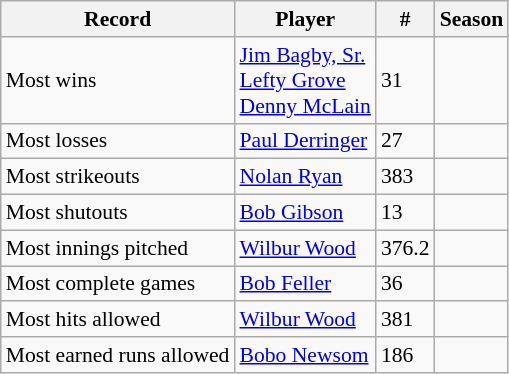<table class="wikitable" style="font-size:90%">
<tr>
<th>Record</th>
<th>Player</th>
<th>#</th>
<th>Season</th>
</tr>
<tr>
<td>Most wins</td>
<td><a href='#'>Jim Bagby, Sr.</a><br><a href='#'>Lefty Grove</a><br><a href='#'>Denny McLain</a></td>
<td>31</td>
<td><br><br></td>
</tr>
<tr>
<td>Most losses</td>
<td><a href='#'>Paul Derringer</a></td>
<td>27</td>
<td></td>
</tr>
<tr>
<td>Most strikeouts</td>
<td><a href='#'>Nolan Ryan</a></td>
<td>383</td>
<td></td>
</tr>
<tr>
<td>Most shutouts</td>
<td><a href='#'>Bob Gibson</a></td>
<td>13</td>
<td></td>
</tr>
<tr>
<td>Most innings pitched</td>
<td><a href='#'>Wilbur Wood</a></td>
<td>376.2</td>
<td></td>
</tr>
<tr>
<td>Most complete games</td>
<td><a href='#'>Bob Feller</a></td>
<td>36</td>
<td></td>
</tr>
<tr>
<td>Most hits allowed</td>
<td><a href='#'>Wilbur Wood</a></td>
<td>381</td>
<td></td>
</tr>
<tr>
<td>Most earned runs allowed</td>
<td><a href='#'>Bobo Newsom</a></td>
<td>186</td>
<td></td>
</tr>
</table>
